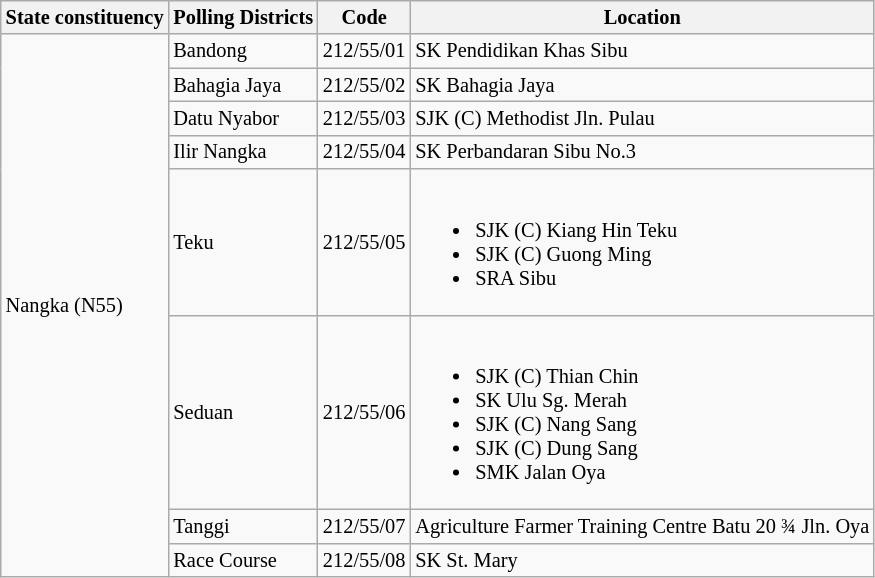<table class="wikitable sortable mw-collapsible" style="white-space:nowrap;font-size:85%">
<tr>
<th>State constituency</th>
<th>Polling Districts</th>
<th>Code</th>
<th>Location</th>
</tr>
<tr>
<td rowspan="8">Nangka (N55)</td>
<td>Bandong</td>
<td>212/55/01</td>
<td>SK Pendidikan Khas Sibu</td>
</tr>
<tr>
<td>Bahagia Jaya</td>
<td>212/55/02</td>
<td>SK Bahagia Jaya</td>
</tr>
<tr>
<td>Datu Nyabor</td>
<td>212/55/03</td>
<td>SJK (C) Methodist Jln. Pulau</td>
</tr>
<tr>
<td>Ilir Nangka</td>
<td>212/55/04</td>
<td>SK Perbandaran Sibu No.3</td>
</tr>
<tr>
<td>Teku</td>
<td>212/55/05</td>
<td><br><ul><li>SJK (C) Kiang Hin Teku</li><li>SJK (C) Guong Ming</li><li>SRA Sibu</li></ul></td>
</tr>
<tr>
<td>Seduan</td>
<td>212/55/06</td>
<td><br><ul><li>SJK (C) Thian Chin</li><li>SK Ulu Sg. Merah</li><li>SJK (C) Nang Sang</li><li>SJK (C) Dung Sang</li><li>SMK Jalan Oya</li></ul></td>
</tr>
<tr>
<td>Tanggi</td>
<td>212/55/07</td>
<td>Agriculture Farmer Training Centre Batu 20 ¾ Jln. Oya</td>
</tr>
<tr>
<td>Race Course</td>
<td>212/55/08</td>
<td>SK St. Mary</td>
</tr>
</table>
